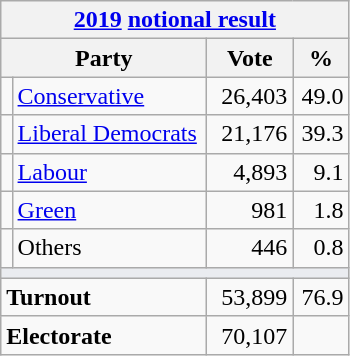<table class="wikitable">
<tr>
<th colspan="4"><a href='#'>2019</a> <a href='#'>notional result</a></th>
</tr>
<tr>
<th bgcolor="#DDDDFF" width="130px" colspan="2">Party</th>
<th bgcolor="#DDDDFF" width="50px">Vote</th>
<th bgcolor="#DDDDFF" width="30px">%</th>
</tr>
<tr>
<td></td>
<td><a href='#'>Conservative</a></td>
<td align=right>26,403</td>
<td align=right>49.0</td>
</tr>
<tr>
<td></td>
<td><a href='#'>Liberal Democrats</a></td>
<td align=right>21,176</td>
<td align=right>39.3</td>
</tr>
<tr>
<td></td>
<td><a href='#'>Labour</a></td>
<td align=right>4,893</td>
<td align=right>9.1</td>
</tr>
<tr>
<td></td>
<td><a href='#'>Green</a></td>
<td align=right>981</td>
<td align=right>1.8</td>
</tr>
<tr>
<td></td>
<td>Others</td>
<td align=right>446</td>
<td align=right>0.8</td>
</tr>
<tr>
<td colspan="4" bgcolor="#EAECF0"></td>
</tr>
<tr>
<td colspan="2"><strong>Turnout</strong></td>
<td align=right>53,899</td>
<td align=right>76.9</td>
</tr>
<tr>
<td colspan="2"><strong>Electorate</strong></td>
<td align=right>70,107</td>
</tr>
</table>
